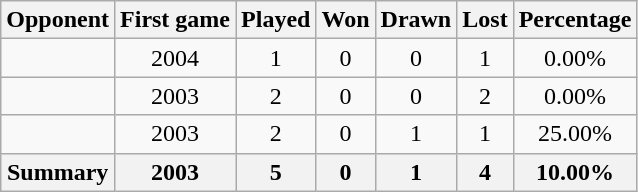<table class="wikitable" style="text-align: center;">
<tr align="left">
<th>Opponent</th>
<th>First game</th>
<th>Played</th>
<th>Won</th>
<th>Drawn</th>
<th>Lost</th>
<th>Percentage</th>
</tr>
<tr>
<td style="text-align: left;"></td>
<td>2004</td>
<td>1</td>
<td>0</td>
<td>0</td>
<td>1</td>
<td>0.00%</td>
</tr>
<tr>
<td style="text-align: left;"></td>
<td>2003</td>
<td>2</td>
<td>0</td>
<td>0</td>
<td>2</td>
<td>0.00%</td>
</tr>
<tr>
<td style="text-align: left;"></td>
<td>2003</td>
<td>2</td>
<td>0</td>
<td>1</td>
<td>1</td>
<td>25.00%</td>
</tr>
<tr>
<th>Summary</th>
<th>2003</th>
<th>5</th>
<th>0</th>
<th>1</th>
<th>4</th>
<th>10.00%</th>
</tr>
</table>
